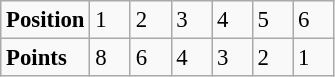<table class="wikitable" style="font-size: 95%;">
<tr>
<td><strong>Position</strong></td>
<td width=20>1</td>
<td width=20>2</td>
<td width=20>3</td>
<td width=20>4</td>
<td width=20>5</td>
<td width=20>6</td>
</tr>
<tr>
<td><strong>Points</strong></td>
<td>8</td>
<td>6</td>
<td>4</td>
<td>3</td>
<td>2</td>
<td>1</td>
</tr>
</table>
